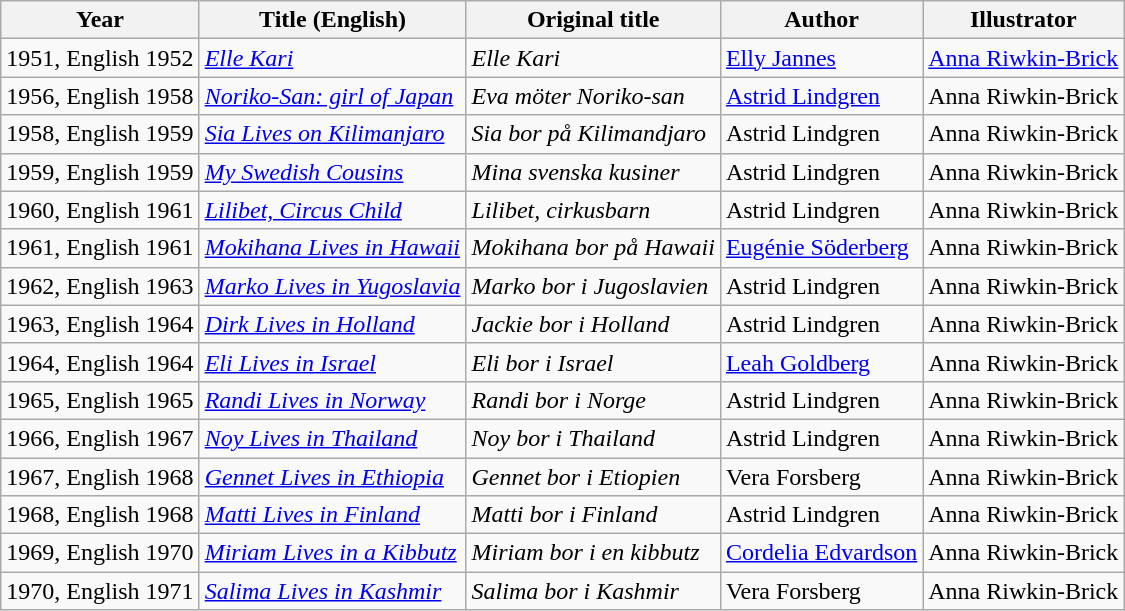<table class="wikitable sortable">
<tr>
<th>Year</th>
<th>Title (English)</th>
<th>Original title</th>
<th>Author</th>
<th>Illustrator</th>
</tr>
<tr>
<td>1951, English 1952</td>
<td><em><a href='#'>Elle Kari</a></em></td>
<td><em>Elle Kari</em></td>
<td><a href='#'>Elly Jannes</a></td>
<td><a href='#'>Anna Riwkin-Brick</a></td>
</tr>
<tr>
<td>1956, English 1958</td>
<td><em><a href='#'>Noriko-San: girl of Japan</a></em></td>
<td><em>Eva möter Noriko-san</em></td>
<td><a href='#'>Astrid Lindgren</a></td>
<td>Anna Riwkin-Brick</td>
</tr>
<tr>
<td>1958, English 1959</td>
<td><em><a href='#'>Sia Lives on Kilimanjaro</a></em></td>
<td><em>Sia bor på Kilimandjaro</em></td>
<td>Astrid Lindgren</td>
<td>Anna Riwkin-Brick</td>
</tr>
<tr>
<td>1959, English 1959</td>
<td><em><a href='#'>My Swedish Cousins</a></em></td>
<td><em>Mina svenska kusiner</em></td>
<td>Astrid Lindgren</td>
<td>Anna Riwkin-Brick</td>
</tr>
<tr>
<td>1960, English 1961</td>
<td><em><a href='#'>Lilibet, Circus Child</a></em></td>
<td><em>Lilibet, cirkusbarn</em></td>
<td>Astrid Lindgren</td>
<td>Anna Riwkin-Brick</td>
</tr>
<tr>
<td>1961, English 1961</td>
<td><em><a href='#'>Mokihana Lives in Hawaii</a></em></td>
<td><em>Mokihana bor på Hawaii</em></td>
<td><a href='#'>Eugénie Söderberg</a></td>
<td>Anna Riwkin-Brick</td>
</tr>
<tr>
<td>1962, English 1963</td>
<td><em><a href='#'>Marko Lives in Yugoslavia</a></em></td>
<td><em>Marko bor i Jugoslavien</em></td>
<td>Astrid Lindgren</td>
<td>Anna Riwkin-Brick</td>
</tr>
<tr>
<td>1963, English 1964</td>
<td><em><a href='#'>Dirk Lives in Holland</a></em></td>
<td><em>Jackie bor i Holland</em></td>
<td>Astrid Lindgren</td>
<td>Anna Riwkin-Brick</td>
</tr>
<tr>
<td>1964, English 1964</td>
<td><em><a href='#'>Eli Lives in Israel</a></em></td>
<td><em>Eli bor i Israel</em></td>
<td><a href='#'>Leah Goldberg</a></td>
<td>Anna Riwkin-Brick</td>
</tr>
<tr>
<td>1965, English 1965</td>
<td><em><a href='#'>Randi Lives in Norway</a></em></td>
<td><em>Randi bor i Norge</em></td>
<td>Astrid Lindgren</td>
<td>Anna Riwkin-Brick</td>
</tr>
<tr>
<td>1966, English 1967</td>
<td><em><a href='#'>Noy Lives in Thailand</a></em></td>
<td><em>Noy bor i Thailand</em></td>
<td>Astrid Lindgren</td>
<td>Anna Riwkin-Brick</td>
</tr>
<tr>
<td>1967, English 1968</td>
<td><em><a href='#'>Gennet Lives in Ethiopia</a></em></td>
<td><em>Gennet bor i Etiopien</em></td>
<td>Vera Forsberg</td>
<td>Anna Riwkin-Brick</td>
</tr>
<tr>
<td>1968, English 1968</td>
<td><em><a href='#'>Matti Lives in Finland</a></em></td>
<td><em>Matti bor i Finland</em></td>
<td>Astrid Lindgren</td>
<td>Anna Riwkin-Brick</td>
</tr>
<tr>
<td>1969, English 1970</td>
<td><em><a href='#'>Miriam Lives in a Kibbutz</a></em></td>
<td><em>Miriam bor i en kibbutz</em></td>
<td><a href='#'>Cordelia Edvardson</a></td>
<td>Anna Riwkin-Brick</td>
</tr>
<tr>
<td>1970, English 1971</td>
<td><em><a href='#'>Salima Lives in Kashmir</a></em></td>
<td><em>Salima bor i Kashmir</em></td>
<td>Vera Forsberg</td>
<td>Anna Riwkin-Brick</td>
</tr>
</table>
